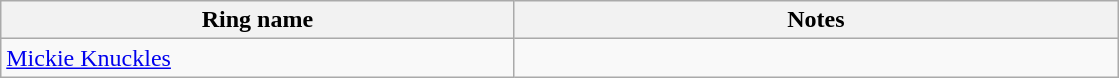<table class="wikitable sortable" align="left center" width="59%">
<tr>
<th width="17%">Ring name</th>
<th width="20%">Notes</th>
</tr>
<tr>
<td><a href='#'>Mickie Knuckles</a></td>
<td></td>
</tr>
</table>
